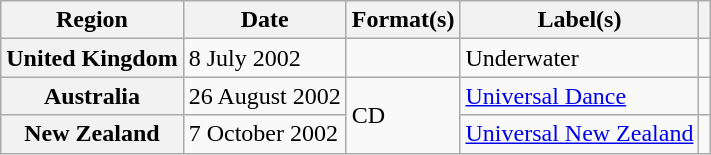<table class="wikitable plainrowheaders">
<tr>
<th scope="col">Region</th>
<th scope="col">Date</th>
<th scope="col">Format(s)</th>
<th scope="col">Label(s)</th>
<th scope="col"></th>
</tr>
<tr>
<th scope="row">United Kingdom</th>
<td>8 July 2002</td>
<td></td>
<td>Underwater</td>
<td></td>
</tr>
<tr>
<th scope="row">Australia</th>
<td>26 August 2002</td>
<td rowspan="2">CD</td>
<td><a href='#'>Universal Dance</a></td>
<td></td>
</tr>
<tr>
<th scope="row">New Zealand</th>
<td>7 October 2002</td>
<td><a href='#'>Universal New Zealand</a></td>
<td></td>
</tr>
</table>
